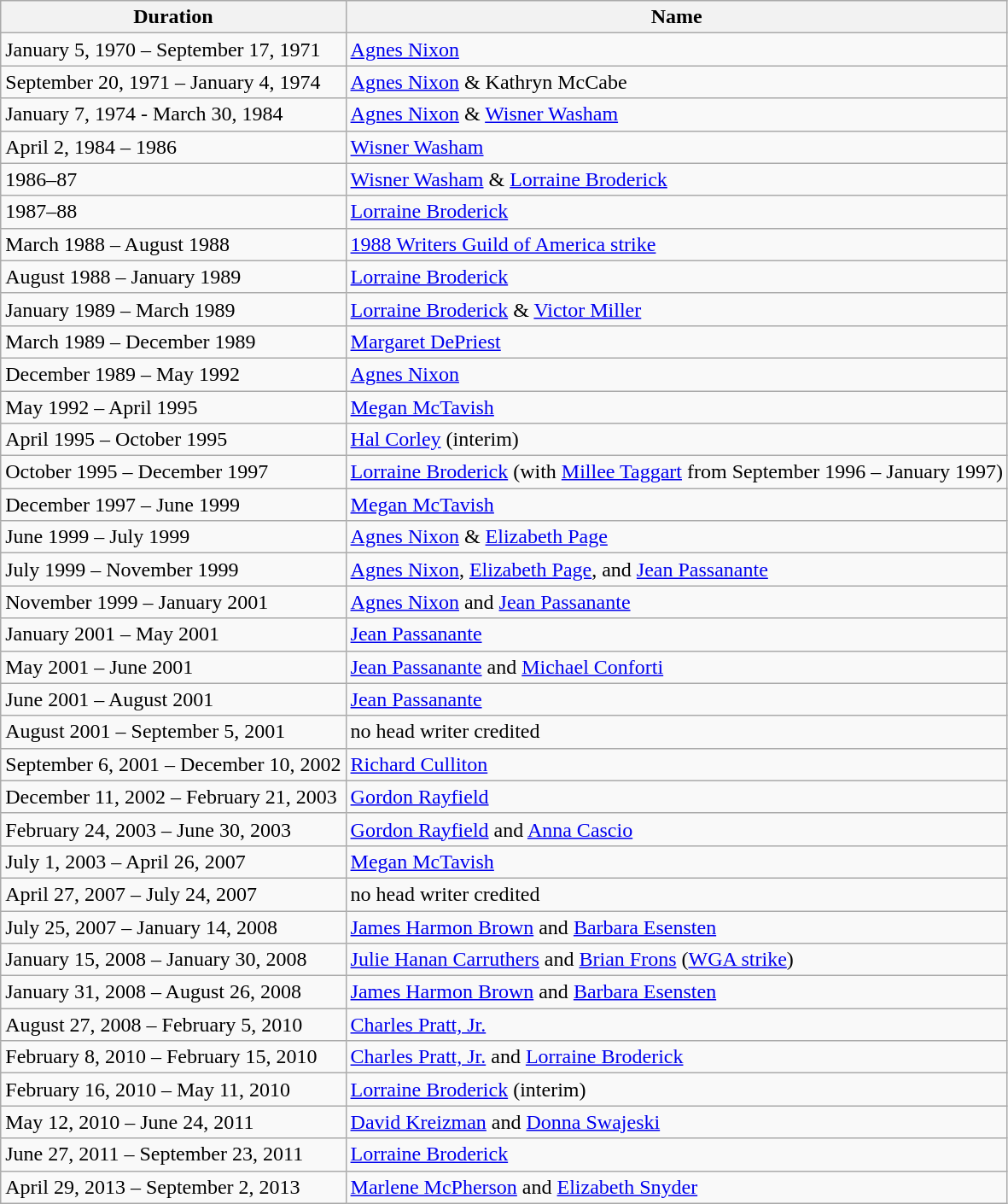<table class="wikitable">
<tr>
<th>Duration</th>
<th>Name</th>
</tr>
<tr>
<td>January 5, 1970 – September 17, 1971</td>
<td><a href='#'>Agnes Nixon</a></td>
</tr>
<tr>
<td>September 20, 1971 – January 4, 1974</td>
<td><a href='#'>Agnes Nixon</a> & Kathryn McCabe</td>
</tr>
<tr>
<td>January 7, 1974 - March 30, 1984</td>
<td><a href='#'>Agnes Nixon</a> & <a href='#'>Wisner Washam</a></td>
</tr>
<tr>
<td>April 2, 1984 – 1986</td>
<td><a href='#'>Wisner Washam</a></td>
</tr>
<tr>
<td>1986–87</td>
<td><a href='#'>Wisner Washam</a> & <a href='#'>Lorraine Broderick</a></td>
</tr>
<tr>
<td>1987–88</td>
<td><a href='#'>Lorraine Broderick</a></td>
</tr>
<tr>
<td>March 1988 – August 1988</td>
<td><a href='#'>1988 Writers Guild of America strike</a></td>
</tr>
<tr>
<td>August 1988 – January 1989</td>
<td><a href='#'>Lorraine Broderick</a></td>
</tr>
<tr>
<td>January 1989 – March 1989</td>
<td><a href='#'>Lorraine Broderick</a> & <a href='#'>Victor Miller</a></td>
</tr>
<tr>
<td>March 1989 – December 1989</td>
<td><a href='#'>Margaret DePriest</a></td>
</tr>
<tr>
<td>December 1989 – May 1992</td>
<td><a href='#'>Agnes Nixon</a></td>
</tr>
<tr>
<td>May 1992 – April 1995</td>
<td><a href='#'>Megan McTavish</a></td>
</tr>
<tr>
<td>April 1995 – October 1995</td>
<td><a href='#'>Hal Corley</a> (interim)</td>
</tr>
<tr>
<td>October 1995 – December 1997</td>
<td><a href='#'>Lorraine Broderick</a> (with <a href='#'>Millee Taggart</a> from September 1996 – January 1997)</td>
</tr>
<tr>
<td>December 1997 – June 1999</td>
<td><a href='#'>Megan McTavish</a></td>
</tr>
<tr>
<td>June 1999 – July 1999</td>
<td><a href='#'>Agnes Nixon</a> & <a href='#'>Elizabeth Page</a></td>
</tr>
<tr>
<td>July 1999 – November 1999</td>
<td><a href='#'>Agnes Nixon</a>, <a href='#'>Elizabeth Page</a>, and <a href='#'>Jean Passanante</a></td>
</tr>
<tr>
<td>November 1999 – January 2001</td>
<td><a href='#'>Agnes Nixon</a> and <a href='#'>Jean Passanante</a></td>
</tr>
<tr>
<td>January 2001 – May 2001</td>
<td><a href='#'>Jean Passanante</a></td>
</tr>
<tr>
<td>May 2001 – June 2001</td>
<td><a href='#'>Jean Passanante</a> and <a href='#'>Michael Conforti</a></td>
</tr>
<tr>
<td>June 2001 – August 2001</td>
<td><a href='#'>Jean Passanante</a></td>
</tr>
<tr>
<td>August 2001 – September 5, 2001</td>
<td>no head writer credited</td>
</tr>
<tr>
<td>September 6, 2001 – December 10, 2002</td>
<td><a href='#'>Richard Culliton</a></td>
</tr>
<tr>
<td>December 11, 2002 – February 21, 2003</td>
<td><a href='#'>Gordon Rayfield</a></td>
</tr>
<tr>
<td>February 24, 2003 – June 30, 2003</td>
<td><a href='#'>Gordon Rayfield</a> and <a href='#'>Anna Cascio</a></td>
</tr>
<tr>
<td>July 1, 2003 – April 26, 2007</td>
<td><a href='#'>Megan McTavish</a></td>
</tr>
<tr>
<td>April 27, 2007 – July 24, 2007</td>
<td>no head writer credited</td>
</tr>
<tr>
<td>July 25, 2007 – January 14, 2008</td>
<td><a href='#'>James Harmon Brown</a> and <a href='#'>Barbara Esensten</a></td>
</tr>
<tr>
<td>January 15, 2008 – January 30, 2008</td>
<td><a href='#'>Julie Hanan Carruthers</a> and <a href='#'>Brian Frons</a> (<a href='#'>WGA strike</a>)</td>
</tr>
<tr>
<td>January 31, 2008 – August 26, 2008</td>
<td><a href='#'>James Harmon Brown</a> and <a href='#'>Barbara Esensten</a></td>
</tr>
<tr>
<td>August 27, 2008 – February 5, 2010</td>
<td><a href='#'>Charles Pratt, Jr.</a></td>
</tr>
<tr>
<td>February 8, 2010 – February 15, 2010</td>
<td><a href='#'>Charles Pratt, Jr.</a> and <a href='#'>Lorraine Broderick</a></td>
</tr>
<tr>
<td>February 16, 2010 – May 11, 2010</td>
<td><a href='#'>Lorraine Broderick</a> (interim)</td>
</tr>
<tr>
<td>May 12, 2010 – June 24, 2011</td>
<td><a href='#'>David Kreizman</a> and <a href='#'>Donna Swajeski</a></td>
</tr>
<tr>
<td>June 27, 2011 – September 23, 2011</td>
<td><a href='#'>Lorraine Broderick</a></td>
</tr>
<tr>
<td>April 29, 2013 – September 2, 2013</td>
<td><a href='#'>Marlene McPherson</a> and <a href='#'>Elizabeth Snyder</a></td>
</tr>
</table>
